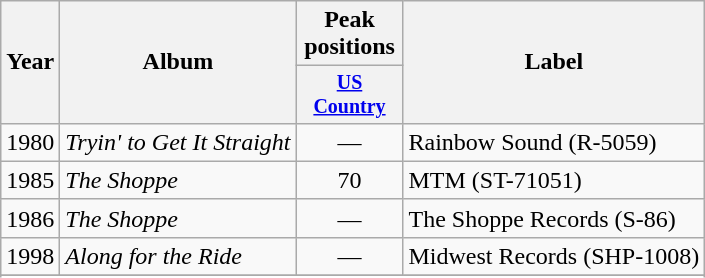<table class="wikitable">
<tr>
<th rowspan="2">Year</th>
<th rowspan="2">Album</th>
<th colspan="1">Peak positions</th>
<th rowspan="2">Label</th>
</tr>
<tr style="font-size:smaller;">
<th width="65"><a href='#'>US Country</a></th>
</tr>
<tr>
<td>1980</td>
<td><em>Tryin' to Get It Straight</em></td>
<td align="center">—</td>
<td>Rainbow Sound (R-5059)</td>
</tr>
<tr>
<td>1985</td>
<td><em>The Shoppe</em></td>
<td align="center">70</td>
<td>MTM (ST-71051)</td>
</tr>
<tr>
<td>1986</td>
<td><em>The Shoppe</em></td>
<td align="center">—</td>
<td>The Shoppe Records (S-86)</td>
</tr>
<tr>
<td>1998</td>
<td><em>Along for the Ride</em></td>
<td align="center">—</td>
<td>Midwest Records (SHP-1008)</td>
</tr>
<tr>
</tr>
<tr>
</tr>
</table>
